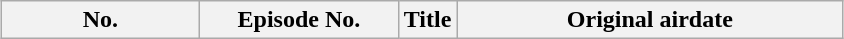<table class="wikitable plainrowheaders" style="width:400; margin:auto;">
<tr>
<th width="125">No.</th>
<th width="125">Episode No.</th>
<th>Title</th>
<th width="250">Original airdate<br>


</th>
</tr>
</table>
